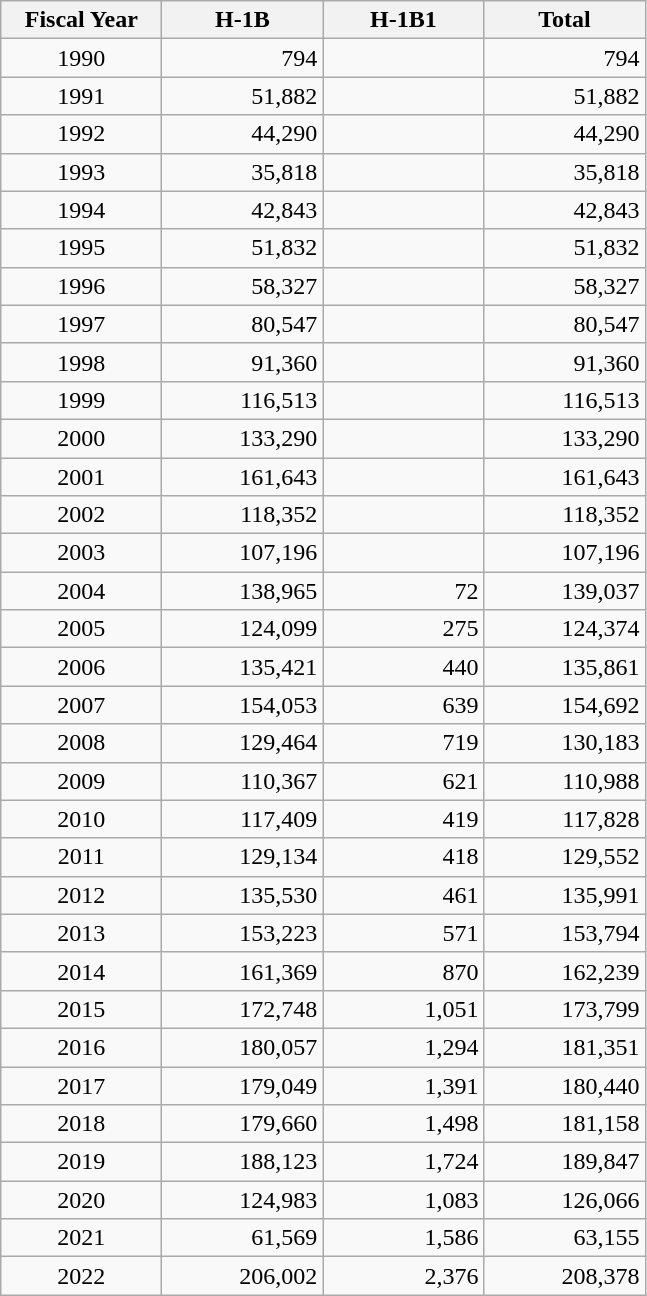<table class="wikitable sortable">
<tr>
<th scope="col" style="width: 100px;"><strong>Fiscal Year</strong></th>
<th scope="col" style="width: 100px;"><strong>H-1B</strong></th>
<th scope="col" style="width: 100px;"><strong>H-1B1</strong></th>
<th scope="col" style="width: 100px;"><strong>Total</strong></th>
</tr>
<tr>
<td align=center>1990</td>
<td align=right>794</td>
<td align=right></td>
<td align=right>794</td>
</tr>
<tr>
<td align=center>1991</td>
<td align=right>51,882</td>
<td align=right></td>
<td align=right>51,882</td>
</tr>
<tr>
<td align=center>1992</td>
<td align=right>44,290</td>
<td align=right></td>
<td align=right>44,290</td>
</tr>
<tr>
<td align=center>1993</td>
<td align=right>35,818</td>
<td align=right></td>
<td align=right>35,818</td>
</tr>
<tr>
<td align=center>1994</td>
<td align=right>42,843</td>
<td align=right></td>
<td align=right>42,843</td>
</tr>
<tr>
<td align=center>1995</td>
<td align=right>51,832</td>
<td align=right></td>
<td align=right>51,832</td>
</tr>
<tr>
<td align=center>1996</td>
<td align=right>58,327</td>
<td align=right></td>
<td align=right>58,327</td>
</tr>
<tr>
<td align=center>1997</td>
<td align=right>80,547</td>
<td align=right></td>
<td align=right>80,547</td>
</tr>
<tr>
<td align=center>1998</td>
<td align=right>91,360</td>
<td align=right></td>
<td align=right>91,360</td>
</tr>
<tr>
<td align=center>1999</td>
<td align=right>116,513</td>
<td align=right></td>
<td align=right>116,513</td>
</tr>
<tr>
<td align=center>2000</td>
<td align=right>133,290</td>
<td align=right></td>
<td align=right>133,290</td>
</tr>
<tr>
<td align=center>2001</td>
<td align=right>161,643</td>
<td align=right></td>
<td align=right>161,643</td>
</tr>
<tr>
<td align=center>2002</td>
<td align=right>118,352</td>
<td align=right></td>
<td align=right>118,352</td>
</tr>
<tr>
<td align=center>2003</td>
<td align=right>107,196</td>
<td align=right></td>
<td align=right>107,196</td>
</tr>
<tr>
<td align=center>2004</td>
<td align=right>138,965</td>
<td align=right>72</td>
<td align=right>139,037</td>
</tr>
<tr>
<td align=center>2005</td>
<td align=right>124,099</td>
<td align=right>275</td>
<td align=right>124,374</td>
</tr>
<tr>
<td align=center>2006</td>
<td align=right>135,421</td>
<td align=right>440</td>
<td align=right>135,861</td>
</tr>
<tr>
<td align=center>2007</td>
<td align=right>154,053</td>
<td align=right>639</td>
<td align=right>154,692</td>
</tr>
<tr>
<td align=center>2008</td>
<td align=right>129,464</td>
<td align=right>719</td>
<td align=right>130,183</td>
</tr>
<tr>
<td align=center>2009</td>
<td align=right>110,367</td>
<td align=right>621</td>
<td align=right>110,988</td>
</tr>
<tr>
<td align=center>2010</td>
<td align=right>117,409</td>
<td align=right>419</td>
<td align=right>117,828</td>
</tr>
<tr>
<td align=center>2011</td>
<td align=right>129,134</td>
<td align=right>418</td>
<td align=right>129,552</td>
</tr>
<tr>
<td align=center>2012</td>
<td align=right>135,530</td>
<td align=right>461</td>
<td align=right>135,991</td>
</tr>
<tr>
<td align=center>2013</td>
<td align=right>153,223</td>
<td align=right>571</td>
<td align=right>153,794</td>
</tr>
<tr>
<td align=center>2014</td>
<td align=right>161,369</td>
<td align=right>870</td>
<td align=right>162,239</td>
</tr>
<tr>
<td align=center>2015</td>
<td align=right>172,748</td>
<td align=right>1,051</td>
<td align=right>173,799</td>
</tr>
<tr>
<td align=center>2016</td>
<td align=right>180,057</td>
<td align=right>1,294</td>
<td align=right>181,351</td>
</tr>
<tr>
<td align=center>2017</td>
<td align=right>179,049</td>
<td align=right>1,391</td>
<td align=right>180,440</td>
</tr>
<tr>
<td align=center>2018</td>
<td align=right>179,660</td>
<td align=right>1,498</td>
<td align=right>181,158</td>
</tr>
<tr>
<td align=center>2019</td>
<td align=right>188,123</td>
<td align=right>1,724</td>
<td align=right>189,847</td>
</tr>
<tr>
<td align=center>2020</td>
<td align=right>124,983</td>
<td align=right>1,083</td>
<td align=right>126,066</td>
</tr>
<tr>
<td align=center>2021</td>
<td align=right>61,569</td>
<td align=right>1,586</td>
<td align=right>63,155</td>
</tr>
<tr>
<td align=center>2022</td>
<td align=right>206,002</td>
<td align=right>2,376</td>
<td align=right>208,378</td>
</tr>
</table>
